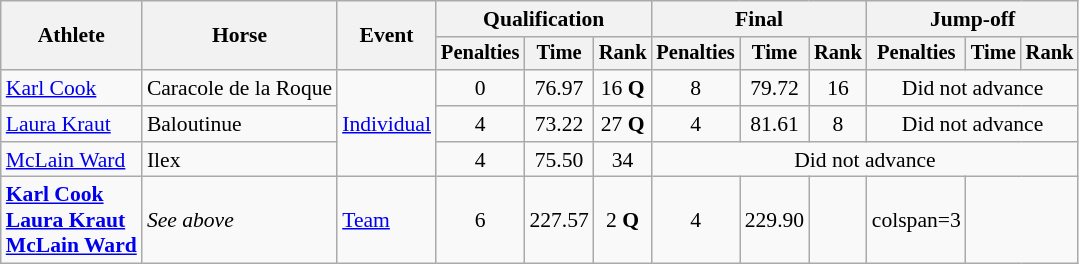<table class=wikitable style=font-size:90%;text-align:center>
<tr>
<th rowspan=2>Athlete</th>
<th rowspan=2>Horse</th>
<th rowspan=2>Event</th>
<th colspan=3>Qualification</th>
<th colspan=3>Final</th>
<th colspan=3>Jump-off</th>
</tr>
<tr style=font-size:95%>
<th>Penalties</th>
<th>Time</th>
<th>Rank</th>
<th>Penalties</th>
<th>Time</th>
<th>Rank</th>
<th>Penalties</th>
<th>Time</th>
<th>Rank</th>
</tr>
<tr>
<td align=left><a href='#'>Karl Cook</a></td>
<td align=left>Caracole de la Roque</td>
<td align=left rowspan=3><a href='#'>Individual</a></td>
<td>0</td>
<td>76.97</td>
<td>16 <strong>Q</strong></td>
<td>8</td>
<td>79.72</td>
<td>16</td>
<td colspan=3>Did not advance</td>
</tr>
<tr>
<td align=left><a href='#'>Laura Kraut</a></td>
<td align=left>Baloutinue</td>
<td>4</td>
<td>73.22</td>
<td>27 <strong>Q</strong></td>
<td>4</td>
<td>81.61</td>
<td>8</td>
<td colspan=3>Did not advance</td>
</tr>
<tr>
<td align=left><a href='#'>McLain Ward</a></td>
<td align=left>Ilex</td>
<td>4</td>
<td>75.50</td>
<td>34</td>
<td colspan=6>Did not advance</td>
</tr>
<tr>
<td align=left><strong><a href='#'>Karl Cook</a><br><a href='#'>Laura Kraut</a><br><a href='#'>McLain Ward</a></strong></td>
<td align=left><em>See above</em></td>
<td align=left><a href='#'>Team</a></td>
<td>6</td>
<td>227.57</td>
<td>2 <strong>Q</strong></td>
<td>4</td>
<td>229.90</td>
<td></td>
<td>colspan=3 </td>
</tr>
</table>
